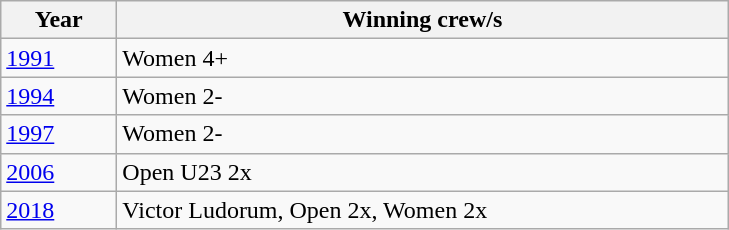<table class="wikitable">
<tr>
<th width=70>Year</th>
<th width=400>Winning crew/s</th>
</tr>
<tr>
<td><a href='#'>1991</a></td>
<td>Women 4+</td>
</tr>
<tr>
<td><a href='#'>1994</a></td>
<td>Women 2-</td>
</tr>
<tr>
<td><a href='#'>1997</a></td>
<td>Women 2-</td>
</tr>
<tr>
<td><a href='#'>2006</a></td>
<td>Open U23 2x</td>
</tr>
<tr>
<td><a href='#'>2018</a></td>
<td>Victor Ludorum, Open 2x, Women 2x </td>
</tr>
</table>
